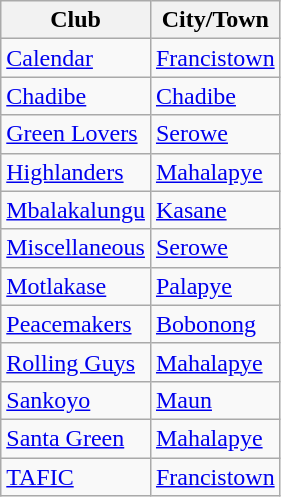<table class="wikitable">
<tr>
<th>Club</th>
<th>City/Town</th>
</tr>
<tr>
<td><a href='#'>Calendar</a></td>
<td><a href='#'>Francistown</a></td>
</tr>
<tr>
<td><a href='#'>Chadibe</a></td>
<td><a href='#'>Chadibe</a></td>
</tr>
<tr>
<td><a href='#'>Green Lovers</a></td>
<td><a href='#'>Serowe</a></td>
</tr>
<tr>
<td><a href='#'>Highlanders</a></td>
<td><a href='#'>Mahalapye</a></td>
</tr>
<tr>
<td><a href='#'>Mbalakalungu</a></td>
<td><a href='#'>Kasane</a></td>
</tr>
<tr>
<td><a href='#'>Miscellaneous</a></td>
<td><a href='#'>Serowe</a></td>
</tr>
<tr>
<td><a href='#'>Motlakase</a></td>
<td><a href='#'>Palapye</a></td>
</tr>
<tr>
<td><a href='#'>Peacemakers</a></td>
<td><a href='#'>Bobonong</a></td>
</tr>
<tr>
<td><a href='#'>Rolling Guys</a></td>
<td><a href='#'>Mahalapye</a></td>
</tr>
<tr>
<td><a href='#'>Sankoyo</a></td>
<td><a href='#'>Maun</a></td>
</tr>
<tr>
<td><a href='#'>Santa Green</a></td>
<td><a href='#'>Mahalapye</a></td>
</tr>
<tr>
<td><a href='#'>TAFIC</a></td>
<td><a href='#'>Francistown</a></td>
</tr>
</table>
